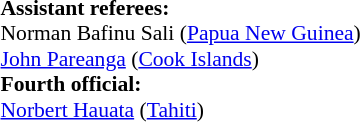<table style="width:100%; font-size:90%;">
<tr>
<td><br><strong>Assistant referees:</strong>
<br>Norman Bafinu Sali (<a href='#'>Papua New Guinea</a>)
<br><a href='#'>John Pareanga</a> (<a href='#'>Cook Islands</a>)
<br><strong>Fourth official:</strong>
<br><a href='#'>Norbert Hauata</a> (<a href='#'>Tahiti</a>)</td>
</tr>
</table>
